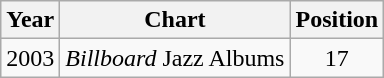<table class="wikitable">
<tr>
<th>Year</th>
<th>Chart</th>
<th>Position</th>
</tr>
<tr>
<td>2003</td>
<td><em>Billboard</em> Jazz Albums</td>
<td align="center">17</td>
</tr>
</table>
